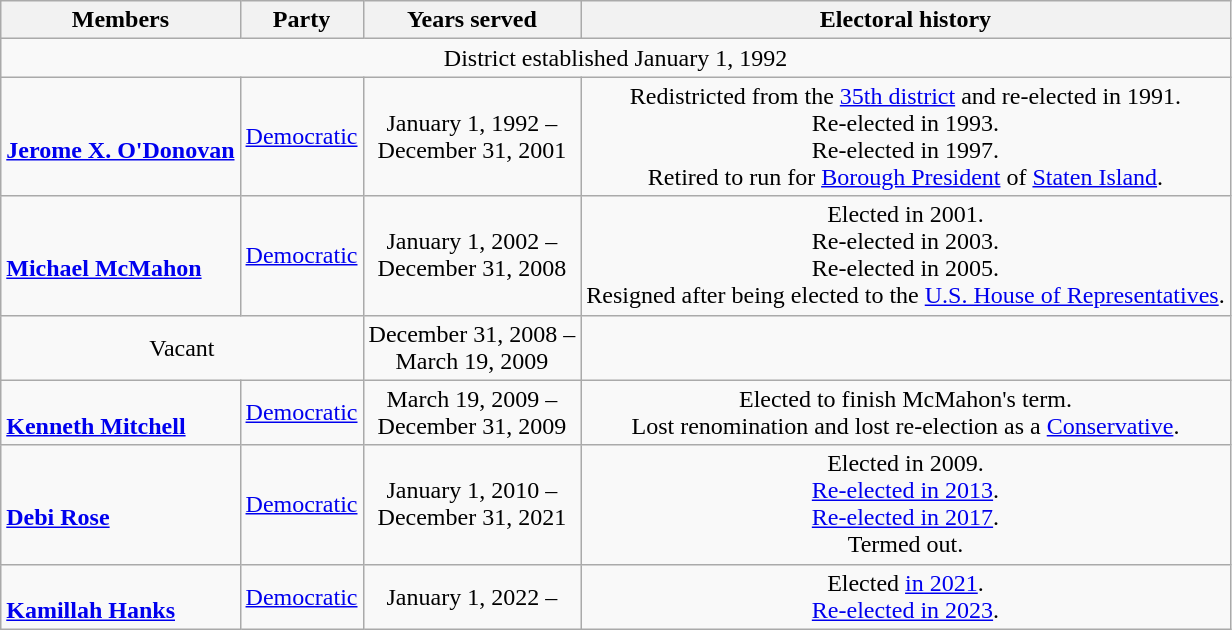<table class=wikitable style="text-align:center">
<tr>
<th>Members</th>
<th>Party</th>
<th>Years served</th>
<th>Electoral history</th>
</tr>
<tr>
<td colspan=5>District established January 1, 1992</td>
</tr>
<tr>
<td align=left><br><strong><a href='#'>Jerome X. O'Donovan</a></strong><br></td>
<td><a href='#'>Democratic</a></td>
<td>January 1, 1992 – <br> December 31, 2001</td>
<td>Redistricted from the <a href='#'>35th district</a> and re-elected in 1991. <br> Re-elected in 1993. <br> Re-elected in 1997. <br> Retired to run for <a href='#'>Borough President</a> of <a href='#'>Staten Island</a>.</td>
</tr>
<tr>
<td align=left><br><strong><a href='#'>Michael McMahon</a></strong><br></td>
<td><a href='#'>Democratic</a></td>
<td>January 1, 2002 – <br> December 31, 2008</td>
<td>Elected in 2001. <br> Re-elected in 2003. <br> Re-elected in 2005. <br> Resigned after being elected to the <a href='#'>U.S. House of Representatives</a>.</td>
</tr>
<tr>
<td colspan="2">Vacant</td>
<td nowrap>December 31, 2008 – <br> March 19, 2009</td>
<td></td>
</tr>
<tr>
<td align=left><br><strong><a href='#'>Kenneth Mitchell</a></strong><br></td>
<td><a href='#'>Democratic</a></td>
<td>March 19, 2009 – <br> December 31, 2009</td>
<td>Elected to finish McMahon's term. <br> Lost renomination and lost re-election as a <a href='#'>Conservative</a>.</td>
</tr>
<tr>
<td align=left><br><strong><a href='#'>Debi Rose</a></strong><br></td>
<td><a href='#'>Democratic</a></td>
<td>January 1, 2010 – <br> December 31, 2021</td>
<td>Elected in 2009. <br> <a href='#'>Re-elected in 2013</a>. <br> <a href='#'>Re-elected in 2017</a>. <br> Termed out.</td>
</tr>
<tr>
<td align=left><br><strong><a href='#'>Kamillah Hanks</a></strong><br></td>
<td><a href='#'>Democratic</a></td>
<td>January 1, 2022 – <br></td>
<td>Elected <a href='#'>in 2021</a>. <br> <a href='#'>Re-elected in 2023</a>.</td>
</tr>
</table>
